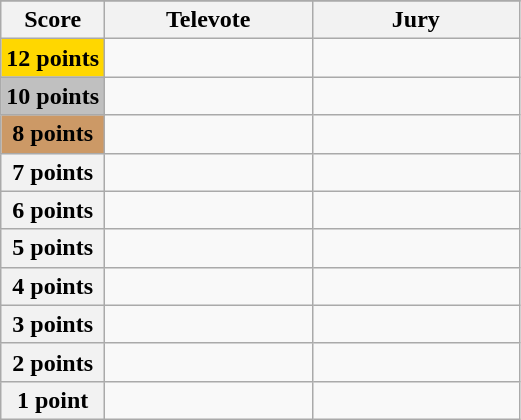<table class="wikitable">
<tr>
</tr>
<tr>
<th scope="col" width="20%">Score</th>
<th scope="col" width="40%">Televote</th>
<th scope="col" width="40%">Jury</th>
</tr>
<tr>
<th scope="row" style="background:gold">12 points</th>
<td></td>
<td></td>
</tr>
<tr>
<th scope="row" style="background:silver">10 points</th>
<td></td>
<td></td>
</tr>
<tr>
<th scope="row" style="background:#CC9966">8 points</th>
<td></td>
<td></td>
</tr>
<tr>
<th scope="row">7 points</th>
<td></td>
<td></td>
</tr>
<tr>
<th scope="row">6 points</th>
<td></td>
<td></td>
</tr>
<tr>
<th scope="row">5 points</th>
<td></td>
<td></td>
</tr>
<tr>
<th scope="row">4 points</th>
<td></td>
<td></td>
</tr>
<tr>
<th scope="row">3 points</th>
<td></td>
<td></td>
</tr>
<tr>
<th scope="row">2 points</th>
<td></td>
<td></td>
</tr>
<tr>
<th scope="row">1 point</th>
<td></td>
<td></td>
</tr>
</table>
